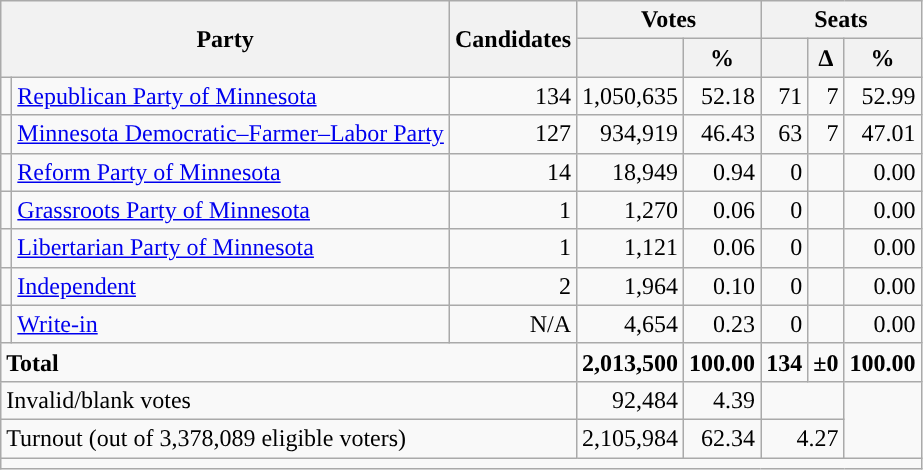<table class="wikitable">
<tr>
<th rowspan="2" colspan="2">Party</th>
<th rowspan="2">Candidates</th>
<th colspan="2">Votes</th>
<th colspan="3">Seats</th>
</tr>
<tr>
<th></th>
<th>%</th>
<th></th>
<th>∆</th>
<th>%</th>
</tr>
<tr>
<td style="background-color:"></td>
<td><a href='#'>Republican Party of Minnesota</a></td>
<td align="right">134</td>
<td align="right">1,050,635</td>
<td align="right">52.18</td>
<td align="right">71</td>
<td align="right">7</td>
<td align="right">52.99</td>
</tr>
<tr>
<td style="background-color:"></td>
<td><a href='#'>Minnesota Democratic–Farmer–Labor Party</a></td>
<td align="right">127</td>
<td align="right">934,919</td>
<td align="right">46.43</td>
<td align="right">63</td>
<td align="right">7</td>
<td align="right">47.01</td>
</tr>
<tr>
<td style="background-color:"></td>
<td><a href='#'>Reform Party of Minnesota</a></td>
<td align="right">14</td>
<td align="right">18,949</td>
<td align="right">0.94</td>
<td align="right">0</td>
<td align="right"></td>
<td align="right">0.00</td>
</tr>
<tr>
<td style="background-color:"></td>
<td><a href='#'>Grassroots Party of Minnesota</a></td>
<td align="right">1</td>
<td align="right">1,270</td>
<td align="right">0.06</td>
<td align="right">0</td>
<td align="right"></td>
<td align="right">0.00</td>
</tr>
<tr>
<td style="background-color:"></td>
<td><a href='#'>Libertarian Party of Minnesota</a></td>
<td align="right">1</td>
<td align="right">1,121</td>
<td align="right">0.06</td>
<td align="right">0</td>
<td align="right"></td>
<td align="right">0.00</td>
</tr>
<tr>
<td style="background-color:"></td>
<td><a href='#'>Independent</a></td>
<td align="right">2</td>
<td align="right">1,964</td>
<td align="right">0.10</td>
<td align="right">0</td>
<td align="right"></td>
<td align="right">0.00</td>
</tr>
<tr>
<td style="background-color:"></td>
<td><a href='#'>Write-in</a></td>
<td align="right">N/A</td>
<td align="right">4,654</td>
<td align="right">0.23</td>
<td align="right">0</td>
<td align="right"></td>
<td align="right">0.00</td>
</tr>
<tr>
<td colspan="3" align="left"><strong>Total</strong></td>
<td align="right"><strong>2,013,500</strong></td>
<td align="right"><strong>100.00</strong></td>
<td align="right"><strong>134</strong></td>
<td align="right"><strong>±0</strong></td>
<td align="right"><strong>100.00</strong></td>
</tr>
<tr>
<td colspan="3" align="left">Invalid/blank votes</td>
<td colspan="1" align="right">92,484</td>
<td colspan="1" align="right">4.39</td>
<td colspan="2" align="right"></td>
<td rowspan="2"></td>
</tr>
<tr>
<td colspan="3" align="left">Turnout (out of 3,378,089 eligible voters)</td>
<td colspan="1" align="right">2,105,984</td>
<td colspan="1" align="right">62.34</td>
<td colspan="2" align="right">4.27 </td>
</tr>
<tr>
<td colspan="9"></td>
</tr>
</table>
